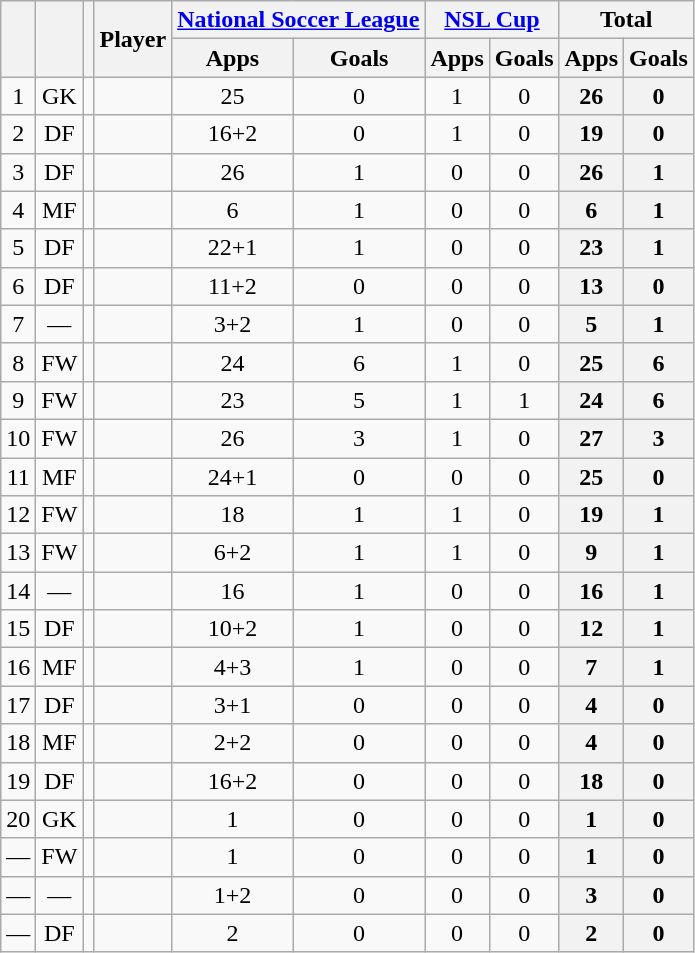<table class="wikitable sortable" style="text-align:center">
<tr>
<th rowspan="2"></th>
<th rowspan="2"></th>
<th rowspan="2"></th>
<th rowspan="2">Player</th>
<th colspan="2"><a href='#'>National Soccer League</a></th>
<th colspan="2"><a href='#'>NSL Cup</a></th>
<th colspan="2">Total</th>
</tr>
<tr>
<th>Apps</th>
<th>Goals</th>
<th>Apps</th>
<th>Goals</th>
<th>Apps</th>
<th>Goals</th>
</tr>
<tr>
<td>1</td>
<td>GK</td>
<td></td>
<td align="left"><br></td>
<td>25</td>
<td>0<br></td>
<td>1</td>
<td>0<br></td>
<th>26</th>
<th>0</th>
</tr>
<tr>
<td>2</td>
<td>DF</td>
<td></td>
<td align="left"><br></td>
<td>16+2</td>
<td>0<br></td>
<td>1</td>
<td>0<br></td>
<th>19</th>
<th>0</th>
</tr>
<tr>
<td>3</td>
<td>DF</td>
<td></td>
<td align="left"><br></td>
<td>26</td>
<td>1<br></td>
<td>0</td>
<td>0<br></td>
<th>26</th>
<th>1</th>
</tr>
<tr>
<td>4</td>
<td>MF</td>
<td></td>
<td align="left"><br></td>
<td>6</td>
<td>1<br></td>
<td>0</td>
<td>0<br></td>
<th>6</th>
<th>1</th>
</tr>
<tr>
<td>5</td>
<td>DF</td>
<td></td>
<td align="left"><br></td>
<td>22+1</td>
<td>1<br></td>
<td>0</td>
<td>0<br></td>
<th>23</th>
<th>1</th>
</tr>
<tr>
<td>6</td>
<td>DF</td>
<td></td>
<td align="left"><br></td>
<td>11+2</td>
<td>0<br></td>
<td>0</td>
<td>0<br></td>
<th>13</th>
<th>0</th>
</tr>
<tr>
<td>7</td>
<td>—</td>
<td></td>
<td align="left"><br></td>
<td>3+2</td>
<td>1<br></td>
<td>0</td>
<td>0<br></td>
<th>5</th>
<th>1</th>
</tr>
<tr>
<td>8</td>
<td>FW</td>
<td></td>
<td align="left"><br></td>
<td>24</td>
<td>6<br></td>
<td>1</td>
<td>0<br></td>
<th>25</th>
<th>6</th>
</tr>
<tr>
<td>9</td>
<td>FW</td>
<td></td>
<td align="left"><br></td>
<td>23</td>
<td>5<br></td>
<td>1</td>
<td>1<br></td>
<th>24</th>
<th>6</th>
</tr>
<tr>
<td>10</td>
<td>FW</td>
<td></td>
<td align="left"><br></td>
<td>26</td>
<td>3<br></td>
<td>1</td>
<td>0<br></td>
<th>27</th>
<th>3</th>
</tr>
<tr>
<td>11</td>
<td>MF</td>
<td></td>
<td align="left"><br></td>
<td>24+1</td>
<td>0<br></td>
<td>0</td>
<td>0<br></td>
<th>25</th>
<th>0</th>
</tr>
<tr>
<td>12</td>
<td>FW</td>
<td></td>
<td align="left"><br></td>
<td>18</td>
<td>1<br></td>
<td>1</td>
<td>0<br></td>
<th>19</th>
<th>1</th>
</tr>
<tr>
<td>13</td>
<td>FW</td>
<td></td>
<td align="left"><br></td>
<td>6+2</td>
<td>1<br></td>
<td>1</td>
<td>0<br></td>
<th>9</th>
<th>1</th>
</tr>
<tr>
<td>14</td>
<td>—</td>
<td></td>
<td align="left"><br></td>
<td>16</td>
<td>1<br></td>
<td>0</td>
<td>0<br></td>
<th>16</th>
<th>1</th>
</tr>
<tr>
<td>15</td>
<td>DF</td>
<td></td>
<td align="left"><br></td>
<td>10+2</td>
<td>1<br></td>
<td>0</td>
<td>0<br></td>
<th>12</th>
<th>1</th>
</tr>
<tr>
<td>16</td>
<td>MF</td>
<td></td>
<td align="left"><br></td>
<td>4+3</td>
<td>1<br></td>
<td>0</td>
<td>0<br></td>
<th>7</th>
<th>1</th>
</tr>
<tr>
<td>17</td>
<td>DF</td>
<td></td>
<td align="left"><br></td>
<td>3+1</td>
<td>0<br></td>
<td>0</td>
<td>0<br></td>
<th>4</th>
<th>0</th>
</tr>
<tr>
<td>18</td>
<td>MF</td>
<td></td>
<td align="left"><br></td>
<td>2+2</td>
<td>0<br></td>
<td>0</td>
<td>0<br></td>
<th>4</th>
<th>0</th>
</tr>
<tr>
<td>19</td>
<td>DF</td>
<td></td>
<td align="left"><br></td>
<td>16+2</td>
<td>0<br></td>
<td>0</td>
<td>0<br></td>
<th>18</th>
<th>0</th>
</tr>
<tr>
<td>20</td>
<td>GK</td>
<td></td>
<td align="left"><br></td>
<td>1</td>
<td>0<br></td>
<td>0</td>
<td>0<br></td>
<th>1</th>
<th>0</th>
</tr>
<tr>
<td>—</td>
<td>FW</td>
<td></td>
<td align="left"><br></td>
<td>1</td>
<td>0<br></td>
<td>0</td>
<td>0<br></td>
<th>1</th>
<th>0</th>
</tr>
<tr>
<td>—</td>
<td>—</td>
<td></td>
<td align="left"><br></td>
<td>1+2</td>
<td>0<br></td>
<td>0</td>
<td>0<br></td>
<th>3</th>
<th>0</th>
</tr>
<tr>
<td>—</td>
<td>DF</td>
<td></td>
<td align="left"><br></td>
<td>2</td>
<td>0<br></td>
<td>0</td>
<td>0<br></td>
<th>2</th>
<th>0</th>
</tr>
</table>
